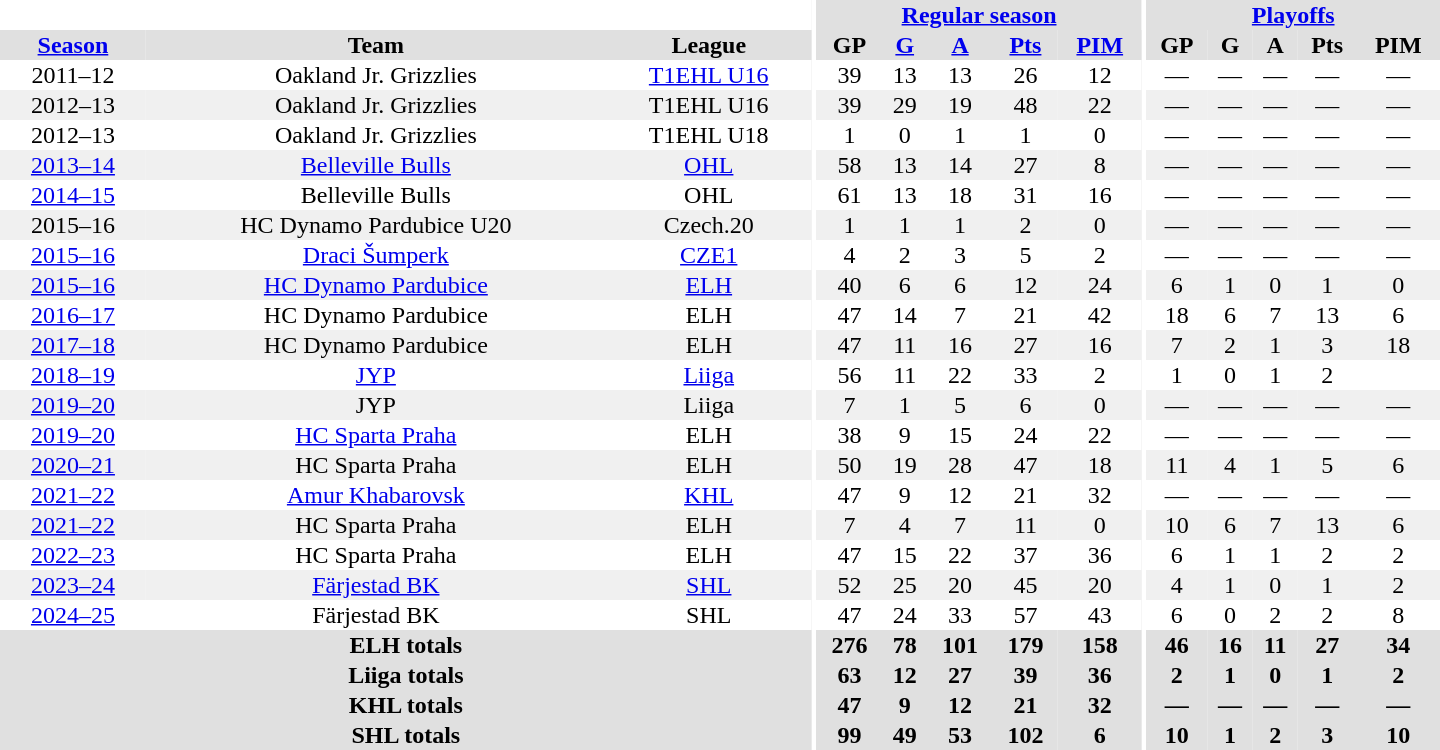<table border="0" cellpadding="1" cellspacing="0" style="text-align:center; width:60em;">
<tr bgcolor="#e0e0e0">
<th colspan="3" bgcolor="#ffffff"></th>
<th rowspan="107" bgcolor="#ffffff"></th>
<th colspan="5"><a href='#'>Regular season</a></th>
<th rowspan="107" bgcolor="#ffffff"></th>
<th colspan="5"><a href='#'>Playoffs</a></th>
</tr>
<tr bgcolor="#e0e0e0">
<th><a href='#'>Season</a></th>
<th>Team</th>
<th>League</th>
<th>GP</th>
<th><a href='#'>G</a></th>
<th><a href='#'>A</a></th>
<th><a href='#'>Pts</a></th>
<th><a href='#'>PIM</a></th>
<th>GP</th>
<th>G</th>
<th>A</th>
<th>Pts</th>
<th>PIM</th>
</tr>
<tr>
<td>2011–12</td>
<td>Oakland Jr. Grizzlies</td>
<td><a href='#'>T1EHL U16</a></td>
<td>39</td>
<td>13</td>
<td>13</td>
<td>26</td>
<td>12</td>
<td>—</td>
<td>—</td>
<td>—</td>
<td>—</td>
<td>—</td>
</tr>
<tr bgcolor="#f0f0f0">
<td>2012–13</td>
<td>Oakland Jr. Grizzlies</td>
<td>T1EHL U16</td>
<td>39</td>
<td>29</td>
<td>19</td>
<td>48</td>
<td>22</td>
<td>—</td>
<td>—</td>
<td>—</td>
<td>—</td>
<td>—</td>
</tr>
<tr>
<td>2012–13</td>
<td>Oakland Jr. Grizzlies</td>
<td>T1EHL U18</td>
<td>1</td>
<td>0</td>
<td>1</td>
<td>1</td>
<td>0</td>
<td>—</td>
<td>—</td>
<td>—</td>
<td>—</td>
<td>—</td>
</tr>
<tr bgcolor="#f0f0f0">
<td><a href='#'>2013–14</a></td>
<td><a href='#'>Belleville Bulls</a></td>
<td><a href='#'>OHL</a></td>
<td>58</td>
<td>13</td>
<td>14</td>
<td>27</td>
<td>8</td>
<td>—</td>
<td>—</td>
<td>—</td>
<td>—</td>
<td>—</td>
</tr>
<tr>
<td><a href='#'>2014–15</a></td>
<td>Belleville Bulls</td>
<td>OHL</td>
<td>61</td>
<td>13</td>
<td>18</td>
<td>31</td>
<td>16</td>
<td>—</td>
<td>—</td>
<td>—</td>
<td>—</td>
<td>—</td>
</tr>
<tr bgcolor="#f0f0f0">
<td>2015–16</td>
<td>HC Dynamo Pardubice U20</td>
<td>Czech.20</td>
<td>1</td>
<td>1</td>
<td>1</td>
<td>2</td>
<td>0</td>
<td>—</td>
<td>—</td>
<td>—</td>
<td>—</td>
<td>—</td>
</tr>
<tr>
<td><a href='#'>2015–16</a></td>
<td><a href='#'>Draci Šumperk</a></td>
<td><a href='#'>CZE1</a></td>
<td>4</td>
<td>2</td>
<td>3</td>
<td>5</td>
<td>2</td>
<td>—</td>
<td>—</td>
<td>—</td>
<td>—</td>
<td>—</td>
</tr>
<tr bgcolor="#f0f0f0">
<td><a href='#'>2015–16</a></td>
<td><a href='#'>HC Dynamo Pardubice</a></td>
<td><a href='#'>ELH</a></td>
<td>40</td>
<td>6</td>
<td>6</td>
<td>12</td>
<td>24</td>
<td>6</td>
<td>1</td>
<td>0</td>
<td>1</td>
<td>0</td>
</tr>
<tr>
<td><a href='#'>2016–17</a></td>
<td>HC Dynamo Pardubice</td>
<td>ELH</td>
<td>47</td>
<td>14</td>
<td>7</td>
<td>21</td>
<td>42</td>
<td>18</td>
<td>6</td>
<td>7</td>
<td>13</td>
<td>6</td>
</tr>
<tr bgcolor="#f0f0f0">
<td><a href='#'>2017–18</a></td>
<td>HC Dynamo Pardubice</td>
<td>ELH</td>
<td>47</td>
<td>11</td>
<td>16</td>
<td>27</td>
<td>16</td>
<td>7</td>
<td>2</td>
<td>1</td>
<td>3</td>
<td>18</td>
</tr>
<tr>
<td><a href='#'>2018–19</a></td>
<td><a href='#'>JYP</a></td>
<td><a href='#'>Liiga</a></td>
<td>56</td>
<td>11</td>
<td>22</td>
<td>33</td>
<td>2</td>
<td>1</td>
<td>0</td>
<td>1</td>
<td>2</td>
</tr>
<tr bgcolor="#f0f0f0">
<td><a href='#'>2019–20</a></td>
<td>JYP</td>
<td>Liiga</td>
<td>7</td>
<td>1</td>
<td>5</td>
<td>6</td>
<td>0</td>
<td>—</td>
<td>—</td>
<td>—</td>
<td>—</td>
<td>—</td>
</tr>
<tr>
<td><a href='#'>2019–20</a></td>
<td><a href='#'>HC Sparta Praha</a></td>
<td>ELH</td>
<td>38</td>
<td>9</td>
<td>15</td>
<td>24</td>
<td>22</td>
<td>—</td>
<td>—</td>
<td>—</td>
<td>—</td>
<td>—</td>
</tr>
<tr bgcolor="#f0f0f0">
<td><a href='#'>2020–21</a></td>
<td>HC Sparta Praha</td>
<td>ELH</td>
<td>50</td>
<td>19</td>
<td>28</td>
<td>47</td>
<td>18</td>
<td>11</td>
<td>4</td>
<td>1</td>
<td>5</td>
<td>6</td>
</tr>
<tr>
<td><a href='#'>2021–22</a></td>
<td><a href='#'>Amur Khabarovsk</a></td>
<td><a href='#'>KHL</a></td>
<td>47</td>
<td>9</td>
<td>12</td>
<td>21</td>
<td>32</td>
<td>—</td>
<td>—</td>
<td>—</td>
<td>—</td>
<td>—</td>
</tr>
<tr bgcolor="#f0f0f0">
<td><a href='#'>2021–22</a></td>
<td>HC Sparta Praha</td>
<td>ELH</td>
<td>7</td>
<td>4</td>
<td>7</td>
<td>11</td>
<td>0</td>
<td>10</td>
<td>6</td>
<td>7</td>
<td>13</td>
<td>6</td>
</tr>
<tr>
<td><a href='#'>2022–23</a></td>
<td>HC Sparta Praha</td>
<td>ELH</td>
<td>47</td>
<td>15</td>
<td>22</td>
<td>37</td>
<td>36</td>
<td>6</td>
<td>1</td>
<td>1</td>
<td>2</td>
<td>2</td>
</tr>
<tr bgcolor="#f0f0f0">
<td><a href='#'>2023–24</a></td>
<td><a href='#'>Färjestad BK</a></td>
<td><a href='#'>SHL</a></td>
<td>52</td>
<td>25</td>
<td>20</td>
<td>45</td>
<td>20</td>
<td>4</td>
<td>1</td>
<td>0</td>
<td>1</td>
<td>2</td>
</tr>
<tr>
<td><a href='#'>2024–25</a></td>
<td>Färjestad BK</td>
<td>SHL</td>
<td>47</td>
<td>24</td>
<td>33</td>
<td>57</td>
<td>43</td>
<td>6</td>
<td>0</td>
<td>2</td>
<td>2</td>
<td>8</td>
</tr>
<tr bgcolor="#e0e0e0">
<th colspan="3">ELH totals</th>
<th>276</th>
<th>78</th>
<th>101</th>
<th>179</th>
<th>158</th>
<th>46</th>
<th>16</th>
<th>11</th>
<th>27</th>
<th>34</th>
</tr>
<tr bgcolor="#e0e0e0">
<th colspan="3">Liiga totals</th>
<th>63</th>
<th>12</th>
<th>27</th>
<th>39</th>
<th>36</th>
<th>2</th>
<th>1</th>
<th>0</th>
<th>1</th>
<th>2</th>
</tr>
<tr bgcolor="#e0e0e0">
<th colspan="3">KHL totals</th>
<th>47</th>
<th>9</th>
<th>12</th>
<th>21</th>
<th>32</th>
<th>—</th>
<th>—</th>
<th>—</th>
<th>—</th>
<th>—</th>
</tr>
<tr bgcolor="#e0e0e0">
<th colspan="3">SHL totals</th>
<th>99</th>
<th>49</th>
<th>53</th>
<th>102</th>
<th>6</th>
<th>10</th>
<th>1</th>
<th>2</th>
<th>3</th>
<th>10</th>
</tr>
</table>
